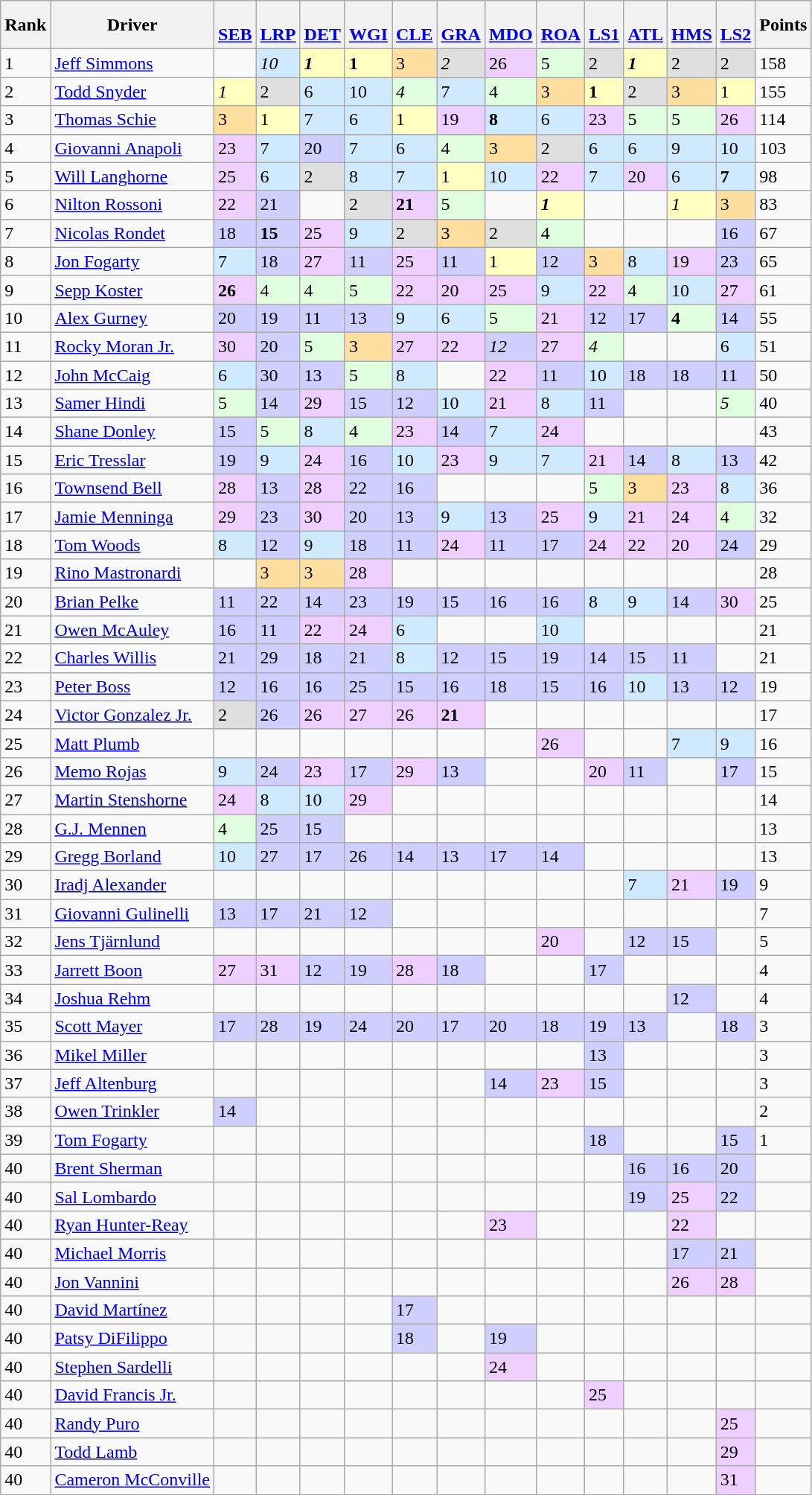<table class="wikitable">
<tr>
<th>Rank</th>
<th>Driver</th>
<th> <br> <a href='#'>SEB</a></th>
<th> <br> <a href='#'>LRP</a></th>
<th> <br> <a href='#'>DET</a></th>
<th> <br> <a href='#'>WGI</a></th>
<th> <br> <a href='#'>CLE</a></th>
<th> <br> <a href='#'>GRA</a></th>
<th> <br> <a href='#'>MDO</a></th>
<th> <br> <a href='#'>ROA</a></th>
<th> <br> <a href='#'>LS1</a></th>
<th> <br> <a href='#'>ATL</a></th>
<th> <br> <a href='#'>HMS</a></th>
<th> <br> <a href='#'>LS2</a></th>
<th>Points</th>
</tr>
<tr>
<td>1</td>
<td> <a href='#'>Jeff Simmons</a></td>
<td></td>
<td style="background:#cfeaff;"><em>10</em></td>
<td style="background:#ffffbf;"><strong><em>1</em></strong></td>
<td style="background:#ffffbf;"><strong>1</strong></td>
<td style="background:#ffdf9f;">3</td>
<td style="background:#dfdfdf;"><em>2</em></td>
<td style="background:#efcfff;">26</td>
<td style="background:#dfffdf;">5</td>
<td style="background:#dfdfdf;">2</td>
<td style="background:#ffffbf;"><strong><em>1</em></strong></td>
<td style="background:#dfdfdf;">2</td>
<td style="background:#dfdfdf;">2</td>
<td>158</td>
</tr>
<tr>
<td>2</td>
<td> <a href='#'>Todd Snyder</a></td>
<td style="background:#ffffbf;"><em>1</em></td>
<td style="background:#dfdfdf;">2</td>
<td style="background:#cfeaff;">6</td>
<td style="background:#cfeaff;">10</td>
<td style="background:#dfffdf;"><em>4</em></td>
<td style="background:#cfeaff;">7</td>
<td style="background:#dfffdf;">4</td>
<td style="background:#ffdf9f;">3</td>
<td style="background:#ffffbf;"><strong>1</strong></td>
<td style="background:#dfdfdf;">2</td>
<td style="background:#ffdf9f;">3</td>
<td style="background:#ffffbf;">1</td>
<td>155</td>
</tr>
<tr>
<td>3</td>
<td> <a href='#'>Thomas Schie</a></td>
<td style="background:#ffdf9f;">3</td>
<td style="background:#ffffbf;">1</td>
<td style="background:#cfeaff;">7</td>
<td style="background:#cfeaff;">6</td>
<td style="background:#ffffbf;">1</td>
<td style="background:#efcfff;">19</td>
<td style="background:#cfeaff;"><strong>8</strong></td>
<td style="background:#cfeaff;">6</td>
<td style="background:#efcfff;">23</td>
<td style="background:#dfffdf;">5</td>
<td style="background:#dfffdf;">5</td>
<td style="background:#efcfff;">26</td>
<td>114</td>
</tr>
<tr>
<td>4</td>
<td> <a href='#'>Giovanni Anapoli</a></td>
<td style="background:#efcfff;">23</td>
<td style="background:#cfeaff;">7</td>
<td style="background:#cfcfff;">20</td>
<td style="background:#cfeaff;">7</td>
<td style="background:#cfeaff;">6</td>
<td style="background:#dfffdf;">4</td>
<td style="background:#ffdf9f;">3</td>
<td style="background:#dfdfdf;">2</td>
<td style="background:#cfeaff;">6</td>
<td style="background:#cfeaff;">6</td>
<td style="background:#cfeaff;">9</td>
<td style="background:#cfeaff;">10</td>
<td>103</td>
</tr>
<tr>
<td>5</td>
<td> <a href='#'>Will Langhorne</a></td>
<td style="background:#efcfff;">25</td>
<td style="background:#cfeaff;">6</td>
<td style="background:#dfdfdf;">2</td>
<td style="background:#cfeaff;">8</td>
<td style="background:#cfeaff;">7</td>
<td style="background:#ffffbf;">1</td>
<td style="background:#cfeaff;">10</td>
<td style="background:#efcfff;">22</td>
<td style="background:#cfeaff;">7</td>
<td style="background:#efcfff;">20</td>
<td style="background:#cfeaff;">6</td>
<td style="background:#cfeaff;"><strong>7</strong></td>
<td>98</td>
</tr>
<tr>
<td>6</td>
<td> <a href='#'>Nilton Rossoni</a></td>
<td style="background:#efcfff;">22</td>
<td style="background:#cfcfff;">21</td>
<td></td>
<td style="background:#dfdfdf;">2</td>
<td style="background:#efcfff;"><strong>21</strong></td>
<td style="background:#dfffdf;">5</td>
<td></td>
<td style="background:#ffffbf;"><strong><em>1</em></strong></td>
<td></td>
<td></td>
<td style="background:#ffffbf;"><em>1</em></td>
<td style="background:#ffdf9f;">3</td>
<td>83</td>
</tr>
<tr>
<td>7</td>
<td> <a href='#'>Nicolas Rondet</a></td>
<td style="background:#cfcfff;">18</td>
<td style="background:#cfcfff;"><strong>15</strong></td>
<td style="background:#efcfff;">25</td>
<td style="background:#cfeaff;">9</td>
<td style="background:#dfdfdf;">2</td>
<td style="background:#ffdf9f;">3</td>
<td style="background:#dfdfdf;">2</td>
<td style="background:#dfffdf;">4</td>
<td></td>
<td></td>
<td></td>
<td style="background:#cfcfff;">16</td>
<td>67</td>
</tr>
<tr>
<td>8</td>
<td> <a href='#'>Jon Fogarty</a></td>
<td style="background:#cfeaff;">7</td>
<td style="background:#cfcfff;">18</td>
<td style="background:#efcfff;">27</td>
<td style="background:#cfcfff;">11</td>
<td style="background:#efcfff;">25</td>
<td style="background:#cfcfff;">11</td>
<td style="background:#ffffbf;">1</td>
<td style="background:#cfcfff;">12</td>
<td style="background:#ffdf9f;">3</td>
<td style="background:#cfeaff;">8</td>
<td style="background:#efcfff;">19</td>
<td style="background:#cfcfff;">23</td>
<td>65</td>
</tr>
<tr>
<td>9</td>
<td> <a href='#'>Sepp Koster</a></td>
<td style="background:#efcfff;"><strong>26</strong></td>
<td style="background:#dfffdf;">4</td>
<td style="background:#dfffdf;">4</td>
<td style="background:#dfffdf;">5</td>
<td style="background:#efcfff;">22</td>
<td style="background:#efcfff;">20</td>
<td style="background:#efcfff;">25</td>
<td style="background:#cfeaff;">9</td>
<td style="background:#efcfff;">22</td>
<td style="background:#dfffdf;">4</td>
<td style="background:#cfeaff;">10</td>
<td style="background:#efcfff;">27</td>
<td>61</td>
</tr>
<tr>
<td>10</td>
<td> <a href='#'>Alex Gurney</a></td>
<td style="background:#cfcfff;">20</td>
<td style="background:#cfcfff;">19</td>
<td style="background:#cfcfff;">11</td>
<td style="background:#cfcfff;">13</td>
<td style="background:#cfeaff;">9</td>
<td style="background:#cfeaff;">6</td>
<td style="background:#dfffdf;">5</td>
<td style="background:#efcfff;">21</td>
<td style="background:#cfcfff;">12</td>
<td style="background:#cfcfff;">17</td>
<td style="background:#dfffdf;"><strong>4</strong></td>
<td style="background:#cfcfff;">14</td>
<td>55</td>
</tr>
<tr>
<td>11</td>
<td> <a href='#'>Rocky Moran Jr.</a></td>
<td style="background:#efcfff;">30</td>
<td style="background:#cfcfff;">20</td>
<td style="background:#dfffdf;">5</td>
<td style="background:#ffdf9f;">3</td>
<td style="background:#efcfff;">27</td>
<td style="background:#efcfff;">22</td>
<td style="background:#cfcfff;"><em>12</em></td>
<td style="background:#efcfff;">27</td>
<td style="background:#dfffdf;"><em>4</em></td>
<td></td>
<td></td>
<td style="background:#cfeaff;">6</td>
<td>51</td>
</tr>
<tr>
<td>12</td>
<td> <a href='#'>John McCaig</a></td>
<td style="background:#cfeaff;">6</td>
<td style="background:#cfcfff;">30</td>
<td style="background:#cfcfff;">13</td>
<td style="background:#dfffdf;">5</td>
<td style="background:#cfeaff;">8</td>
<td></td>
<td style="background:#efcfff;">22</td>
<td style="background:#cfcfff;">11</td>
<td style="background:#cfeaff;">10</td>
<td style="background:#cfcfff;">18</td>
<td style="background:#cfcfff;">18</td>
<td style="background:#cfcfff;">11</td>
<td>50</td>
</tr>
<tr>
<td>13</td>
<td> <a href='#'>Samer Hindi</a></td>
<td style="background:#dfffdf;">5</td>
<td style="background:#cfcfff;">14</td>
<td style="background:#efcfff;">29</td>
<td style="background:#cfcfff;">15</td>
<td style="background:#cfcfff;">12</td>
<td style="background:#cfeaff;">10</td>
<td style="background:#efcfff;">21</td>
<td style="background:#cfeaff;">8</td>
<td style="background:#cfcfff;">11</td>
<td></td>
<td></td>
<td style="background:#dfffdf;"><em>5</em></td>
<td>40</td>
</tr>
<tr>
<td>14</td>
<td> <a href='#'>Shane Donley</a></td>
<td style="background:#cfcfff;">15</td>
<td style="background:#dfffdf;">5</td>
<td style="background:#cfeaff;">8</td>
<td style="background:#dfffdf;">4</td>
<td style="background:#efcfff;">23</td>
<td style="background:#cfcfff;">14</td>
<td style="background:#cfeaff;">7</td>
<td style="background:#efcfff;">24</td>
<td></td>
<td></td>
<td></td>
<td></td>
<td>43</td>
</tr>
<tr>
<td>15</td>
<td> <a href='#'>Eric Tresslar</a></td>
<td style="background:#cfcfff;">19</td>
<td style="background:#cfeaff;">9</td>
<td style="background:#efcfff;">24</td>
<td style="background:#cfcfff;">16</td>
<td style="background:#cfeaff;">10</td>
<td style="background:#efcfff;">23</td>
<td style="background:#cfeaff;">9</td>
<td style="background:#cfeaff;">7</td>
<td style="background:#efcfff;">21</td>
<td style="background:#cfcfff;">14</td>
<td style="background:#cfeaff;">8</td>
<td style="background:#cfcfff;">13</td>
<td>42</td>
</tr>
<tr>
<td>16</td>
<td> <a href='#'>Townsend Bell</a></td>
<td style="background:#efcfff;">28</td>
<td style="background:#cfcfff;">13</td>
<td style="background:#efcfff;">28</td>
<td style="background:#cfcfff;">22</td>
<td style="background:#cfcfff;">16</td>
<td></td>
<td></td>
<td></td>
<td style="background:#dfffdf;">5</td>
<td style="background:#ffdf9f;">3</td>
<td style="background:#efcfff;">23</td>
<td style="background:#cfeaff;">8</td>
<td>36</td>
</tr>
<tr>
<td>17</td>
<td> <a href='#'>Jamie Menninga</a></td>
<td style="background:#efcfff;">29</td>
<td style="background:#cfcfff;">23</td>
<td style="background:#efcfff;">30</td>
<td style="background:#cfcfff;">20</td>
<td style="background:#cfcfff;">13</td>
<td style="background:#cfeaff;">9</td>
<td style="background:#cfcfff;">13</td>
<td style="background:#efcfff;">25</td>
<td style="background:#cfeaff;">9</td>
<td style="background:#efcfff;">21</td>
<td style="background:#efcfff;">24</td>
<td style="background:#dfffdf;">4</td>
<td>32</td>
</tr>
<tr>
<td>18</td>
<td> <a href='#'>Tom Woods</a></td>
<td style="background:#cfeaff;">8</td>
<td style="background:#cfcfff;">12</td>
<td style="background:#cfeaff;">9</td>
<td style="background:#cfcfff;">18</td>
<td style="background:#cfcfff;">11</td>
<td style="background:#efcfff;">24</td>
<td style="background:#cfcfff;">11</td>
<td style="background:#cfcfff;">17</td>
<td style="background:#efcfff;">24</td>
<td style="background:#efcfff;">22</td>
<td style="background:#efcfff;">20</td>
<td style="background:#cfcfff;">24</td>
<td>29</td>
</tr>
<tr>
<td>19</td>
<td> <a href='#'>Rino Mastronardi</a></td>
<td></td>
<td style="background:#ffdf9f;">3</td>
<td style="background:#ffdf9f;">3</td>
<td style="background:#efcfff;">28</td>
<td></td>
<td></td>
<td></td>
<td></td>
<td></td>
<td></td>
<td></td>
<td></td>
<td>28</td>
</tr>
<tr>
<td>20</td>
<td> <a href='#'>Brian Pelke</a></td>
<td style="background:#cfcfff;">11</td>
<td style="background:#cfcfff;">22</td>
<td style="background:#cfcfff;">14</td>
<td style="background:#cfcfff;">23</td>
<td style="background:#cfcfff;">19</td>
<td style="background:#cfcfff;">15</td>
<td style="background:#cfcfff;">16</td>
<td style="background:#cfcfff;">16</td>
<td style="background:#cfeaff;">8</td>
<td style="background:#cfeaff;">9</td>
<td style="background:#cfcfff;">14</td>
<td style="background:#efcfff;">30</td>
<td>25</td>
</tr>
<tr>
<td>21</td>
<td> <a href='#'>Owen McAuley</a></td>
<td style="background:#cfcfff;">16</td>
<td style="background:#cfcfff;">11</td>
<td style="background:#efcfff;">22</td>
<td style="background:#efcfff;">24</td>
<td style="background:#cfeaff;">6</td>
<td></td>
<td></td>
<td style="background:#cfeaff;">10</td>
<td></td>
<td></td>
<td></td>
<td></td>
<td>21</td>
</tr>
<tr>
<td>22</td>
<td> <a href='#'>Charles Willis</a></td>
<td style="background:#cfcfff;">21</td>
<td style="background:#cfcfff;">29</td>
<td style="background:#cfcfff;">18</td>
<td style="background:#cfcfff;">21</td>
<td style="background:#cfeaff;">8</td>
<td style="background:#cfcfff;">12</td>
<td style="background:#cfcfff;">15</td>
<td style="background:#cfcfff;">19</td>
<td style="background:#cfcfff;">14</td>
<td style="background:#cfcfff;">15</td>
<td style="background:#cfcfff;">11</td>
<td></td>
<td>21</td>
</tr>
<tr>
<td>23</td>
<td> <a href='#'>Peter Boss</a></td>
<td style="background:#cfcfff;">12</td>
<td style="background:#cfcfff;">16</td>
<td style="background:#cfcfff;">16</td>
<td style="background:#cfcfff;">25</td>
<td style="background:#cfcfff;">15</td>
<td style="background:#cfcfff;">16</td>
<td style="background:#cfcfff;">18</td>
<td style="background:#cfcfff;">15</td>
<td style="background:#cfcfff;">16</td>
<td style="background:#cfeaff;">10</td>
<td style="background:#cfcfff;">13</td>
<td style="background:#cfcfff;">12</td>
<td>19</td>
</tr>
<tr>
<td>24</td>
<td> <a href='#'>Victor Gonzalez Jr.</a></td>
<td style="background:#dfdfdf;">2</td>
<td style="background:#cfcfff;">26</td>
<td style="background:#efcfff;">26</td>
<td style="background:#efcfff;">27</td>
<td style="background:#efcfff;">26</td>
<td style="background:#efcfff;"><strong>21</strong></td>
<td></td>
<td></td>
<td></td>
<td></td>
<td></td>
<td></td>
<td>17</td>
</tr>
<tr>
<td>25</td>
<td> <a href='#'>Matt Plumb</a></td>
<td></td>
<td></td>
<td></td>
<td></td>
<td></td>
<td></td>
<td></td>
<td style="background:#efcfff;">26</td>
<td></td>
<td></td>
<td style="background:#cfeaff;">7</td>
<td style="background:#cfeaff;">9</td>
<td>16</td>
</tr>
<tr>
<td>26</td>
<td> <a href='#'>Memo Rojas</a></td>
<td style="background:#cfeaff;">9</td>
<td style="background:#cfcfff;">24</td>
<td style="background:#efcfff;">23</td>
<td style="background:#cfcfff;">17</td>
<td style="background:#efcfff;">29</td>
<td style="background:#cfcfff;">13</td>
<td></td>
<td></td>
<td style="background:#efcfff;">20</td>
<td style="background:#cfcfff;">11</td>
<td></td>
<td style="background:#cfcfff;">17</td>
<td>15</td>
</tr>
<tr>
<td>27</td>
<td> <a href='#'>Martin Stenshorne</a></td>
<td style="background:#efcfff;">24</td>
<td style="background:#cfeaff;">8</td>
<td style="background:#cfeaff;">10</td>
<td style="background:#efcfff;">29</td>
<td></td>
<td></td>
<td></td>
<td></td>
<td></td>
<td></td>
<td></td>
<td></td>
<td>14</td>
</tr>
<tr>
<td>28</td>
<td> <a href='#'>G.J. Mennen</a></td>
<td style="background:#dfffdf;">4</td>
<td style="background:#cfcfff;">25</td>
<td style="background:#cfcfff;">15</td>
<td></td>
<td></td>
<td></td>
<td></td>
<td></td>
<td></td>
<td></td>
<td></td>
<td></td>
<td>13</td>
</tr>
<tr>
<td>29</td>
<td> <a href='#'>Gregg Borland</a></td>
<td style="background:#cfeaff;">10</td>
<td style="background:#cfcfff;">27</td>
<td style="background:#cfcfff;">17</td>
<td style="background:#cfcfff;">26</td>
<td style="background:#cfcfff;">14</td>
<td style="background:#cfcfff;">13</td>
<td style="background:#cfcfff;">17</td>
<td style="background:#cfcfff;">14</td>
<td></td>
<td></td>
<td></td>
<td></td>
<td>13</td>
</tr>
<tr>
<td>30</td>
<td> <a href='#'>Iradj Alexander</a></td>
<td></td>
<td></td>
<td></td>
<td></td>
<td></td>
<td></td>
<td></td>
<td></td>
<td></td>
<td style="background:#cfeaff;">7</td>
<td style="background:#efcfff;">21</td>
<td style="background:#cfcfff;">19</td>
<td>9</td>
</tr>
<tr>
<td>31</td>
<td> <a href='#'>Giovanni Gulinelli</a></td>
<td style="background:#cfcfff;">13</td>
<td style="background:#cfcfff;">17</td>
<td style="background:#cfcfff;">21</td>
<td style="background:#cfcfff;">12</td>
<td></td>
<td></td>
<td></td>
<td></td>
<td></td>
<td></td>
<td></td>
<td></td>
<td>7</td>
</tr>
<tr>
<td>32</td>
<td> <a href='#'>Jens Tjärnlund</a></td>
<td></td>
<td></td>
<td></td>
<td></td>
<td></td>
<td></td>
<td></td>
<td style="background:#efcfff;">20</td>
<td></td>
<td style="background:#cfcfff;">12</td>
<td style="background:#cfcfff;">15</td>
<td></td>
<td>5</td>
</tr>
<tr>
<td>33</td>
<td> <a href='#'>Jarrett Boon</a></td>
<td style="background:#efcfff;">27</td>
<td style="background:#efcfff;">31</td>
<td style="background:#cfcfff;">12</td>
<td style="background:#cfcfff;">19</td>
<td style="background:#efcfff;">28</td>
<td style="background:#cfcfff;">18</td>
<td></td>
<td></td>
<td style="background:#cfcfff;">17</td>
<td></td>
<td></td>
<td></td>
<td>4</td>
</tr>
<tr>
<td>34</td>
<td> <a href='#'>Joshua Rehm</a></td>
<td></td>
<td></td>
<td></td>
<td></td>
<td></td>
<td></td>
<td></td>
<td></td>
<td></td>
<td></td>
<td style="background:#cfcfff;">12</td>
<td></td>
<td>4</td>
</tr>
<tr>
<td>35</td>
<td> <a href='#'>Scott Mayer</a></td>
<td style="background:#cfcfff;">17</td>
<td style="background:#cfcfff;">28</td>
<td style="background:#cfcfff;">19</td>
<td style="background:#cfcfff;">24</td>
<td style="background:#cfcfff;">20</td>
<td style="background:#cfcfff;">17</td>
<td style="background:#cfcfff;">20</td>
<td style="background:#cfcfff;">18</td>
<td style="background:#cfcfff;">19</td>
<td style="background:#cfcfff;">13</td>
<td></td>
<td style="background:#cfcfff;">18</td>
<td>3</td>
</tr>
<tr>
<td>36</td>
<td> <a href='#'>Mikel Miller</a></td>
<td></td>
<td></td>
<td></td>
<td></td>
<td></td>
<td></td>
<td></td>
<td></td>
<td style="background:#cfcfff;">13</td>
<td></td>
<td></td>
<td></td>
<td>3</td>
</tr>
<tr>
<td>37</td>
<td> <a href='#'>Jeff Altenburg</a></td>
<td></td>
<td></td>
<td></td>
<td></td>
<td></td>
<td></td>
<td style="background:#cfcfff;">14</td>
<td style="background:#efcfff;">23</td>
<td style="background:#cfcfff;">15</td>
<td></td>
<td></td>
<td></td>
<td>3</td>
</tr>
<tr>
<td>38</td>
<td> <a href='#'>Owen Trinkler</a></td>
<td style="background:#cfcfff;">14</td>
<td></td>
<td></td>
<td></td>
<td></td>
<td></td>
<td></td>
<td></td>
<td></td>
<td></td>
<td></td>
<td></td>
<td>2</td>
</tr>
<tr>
<td>39</td>
<td> <a href='#'>Tom Fogarty</a></td>
<td></td>
<td></td>
<td></td>
<td></td>
<td></td>
<td></td>
<td></td>
<td></td>
<td style="background:#cfcfff;">18</td>
<td></td>
<td></td>
<td style="background:#cfcfff;">15</td>
<td>1</td>
</tr>
<tr>
<td>40</td>
<td> <a href='#'>Brent Sherman</a></td>
<td></td>
<td></td>
<td></td>
<td></td>
<td></td>
<td></td>
<td></td>
<td></td>
<td></td>
<td style="background:#cfcfff;">16</td>
<td style="background:#cfcfff;">16</td>
<td style="background:#cfcfff;">20</td>
<td></td>
</tr>
<tr>
<td>40</td>
<td> <a href='#'>Sal Lombardo</a></td>
<td></td>
<td></td>
<td></td>
<td></td>
<td></td>
<td></td>
<td></td>
<td></td>
<td></td>
<td style="background:#cfcfff;">19</td>
<td style="background:#efcfff;">25</td>
<td style="background:#cfcfff;">22</td>
<td></td>
</tr>
<tr>
<td>40</td>
<td> <a href='#'>Ryan Hunter-Reay</a></td>
<td></td>
<td></td>
<td></td>
<td></td>
<td></td>
<td></td>
<td style="background:#efcfff;">23</td>
<td></td>
<td></td>
<td></td>
<td style="background:#efcfff;">22</td>
<td></td>
<td></td>
</tr>
<tr>
<td>40</td>
<td> <a href='#'>Michael Morris</a></td>
<td></td>
<td></td>
<td></td>
<td></td>
<td></td>
<td></td>
<td></td>
<td></td>
<td></td>
<td></td>
<td style="background:#cfcfff;">17</td>
<td style="background:#cfcfff;">21</td>
<td></td>
</tr>
<tr>
<td>40</td>
<td> <a href='#'>Jon Vannini</a></td>
<td></td>
<td></td>
<td></td>
<td></td>
<td></td>
<td></td>
<td></td>
<td></td>
<td></td>
<td></td>
<td style="background:#efcfff;">26</td>
<td style="background:#efcfff;">28</td>
<td></td>
</tr>
<tr>
<td>40</td>
<td> <a href='#'>David Martínez</a></td>
<td></td>
<td></td>
<td></td>
<td></td>
<td style="background:#cfcfff;">17</td>
<td></td>
<td></td>
<td></td>
<td></td>
<td></td>
<td></td>
<td></td>
<td></td>
</tr>
<tr>
<td>40</td>
<td> <a href='#'>Patsy DiFilippo</a></td>
<td></td>
<td></td>
<td></td>
<td></td>
<td style="background:#cfcfff;">18</td>
<td></td>
<td style="background:#cfcfff;">19</td>
<td></td>
<td></td>
<td></td>
<td></td>
<td></td>
<td></td>
</tr>
<tr>
<td>40</td>
<td> <a href='#'>Stephen Sardelli</a></td>
<td></td>
<td></td>
<td></td>
<td></td>
<td></td>
<td></td>
<td style="background:#efcfff;">24</td>
<td></td>
<td></td>
<td></td>
<td></td>
<td></td>
<td></td>
</tr>
<tr>
<td>40</td>
<td> <a href='#'>David Francis Jr.</a></td>
<td></td>
<td></td>
<td></td>
<td></td>
<td></td>
<td></td>
<td></td>
<td></td>
<td style="background:#efcfff;">25</td>
<td></td>
<td></td>
<td></td>
<td></td>
</tr>
<tr>
<td>40</td>
<td> <a href='#'>Randy Puro</a></td>
<td></td>
<td></td>
<td></td>
<td></td>
<td></td>
<td></td>
<td></td>
<td></td>
<td></td>
<td></td>
<td></td>
<td style="background:#efcfff;">25</td>
<td></td>
</tr>
<tr>
<td>40</td>
<td> <a href='#'>Todd Lamb</a></td>
<td></td>
<td></td>
<td></td>
<td></td>
<td></td>
<td></td>
<td></td>
<td></td>
<td></td>
<td></td>
<td></td>
<td style="background:#efcfff;">29</td>
<td></td>
</tr>
<tr>
<td>40</td>
<td> <a href='#'>Cameron McConville</a></td>
<td></td>
<td></td>
<td></td>
<td></td>
<td></td>
<td></td>
<td></td>
<td></td>
<td></td>
<td></td>
<td></td>
<td style="background:#efcfff;">31</td>
<td></td>
</tr>
</table>
